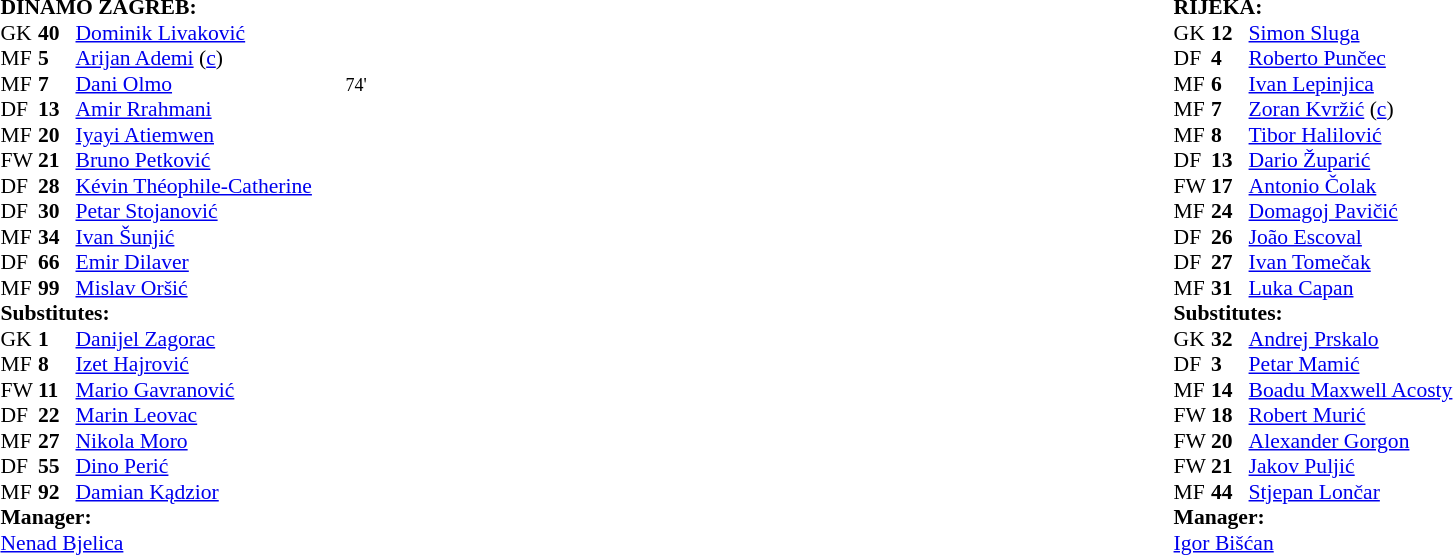<table width="100%">
<tr>
<td valign="top" width="40%"><br><table style="font-size: 90%" cellspacing="0" cellpadding="0">
<tr>
<td colspan="4"><strong>DINAMO ZAGREB:</strong></td>
</tr>
<tr>
<th width="25"></th>
<th width="25"></th>
<th width="180"></th>
<th width="45"></th>
</tr>
<tr>
<td>GK</td>
<td><strong>40</strong></td>
<td> <a href='#'>Dominik Livaković</a></td>
</tr>
<tr>
<td>MF</td>
<td><strong>5</strong></td>
<td> <a href='#'>Arijan Ademi</a> (<a href='#'>c</a>)</td>
</tr>
<tr>
<td>MF</td>
<td><strong>7</strong></td>
<td> <a href='#'>Dani Olmo</a></td>
<td> <small>74'</small></td>
</tr>
<tr>
<td>DF</td>
<td><strong>13</strong></td>
<td> <a href='#'>Amir Rrahmani</a></td>
<td></td>
<td></td>
</tr>
<tr>
<td>MF</td>
<td><strong>20</strong></td>
<td> <a href='#'>Iyayi Atiemwen</a></td>
<td></td>
<td></td>
</tr>
<tr>
<td>FW</td>
<td><strong>21</strong></td>
<td> <a href='#'>Bruno Petković</a></td>
</tr>
<tr>
<td>DF</td>
<td><strong>28</strong></td>
<td> <a href='#'>Kévin Théophile-Catherine</a></td>
<td></td>
<td></td>
</tr>
<tr>
<td>DF</td>
<td><strong>30</strong></td>
<td> <a href='#'>Petar Stojanović</a></td>
</tr>
<tr>
<td>MF</td>
<td><strong>34</strong></td>
<td> <a href='#'>Ivan Šunjić</a></td>
</tr>
<tr>
<td>DF</td>
<td><strong>66</strong></td>
<td> <a href='#'>Emir Dilaver</a></td>
</tr>
<tr>
<td>MF</td>
<td><strong>99</strong></td>
<td> <a href='#'>Mislav Oršić</a></td>
</tr>
<tr>
<td colspan=3><strong>Substitutes:</strong></td>
</tr>
<tr>
<td>GK</td>
<td><strong>1</strong></td>
<td> <a href='#'>Danijel Zagorac</a></td>
</tr>
<tr>
<td>MF</td>
<td><strong>8</strong></td>
<td> <a href='#'>Izet Hajrović</a></td>
<td></td>
<td></td>
</tr>
<tr>
<td>FW</td>
<td><strong>11</strong></td>
<td> <a href='#'>Mario Gavranović</a></td>
<td></td>
<td></td>
</tr>
<tr>
<td>DF</td>
<td><strong>22</strong></td>
<td> <a href='#'>Marin Leovac</a></td>
<td></td>
<td></td>
</tr>
<tr>
<td>MF</td>
<td><strong>27</strong></td>
<td> <a href='#'>Nikola Moro</a></td>
</tr>
<tr>
<td>DF</td>
<td><strong>55</strong></td>
<td> <a href='#'>Dino Perić</a></td>
</tr>
<tr>
<td>MF</td>
<td><strong>92</strong></td>
<td> <a href='#'>Damian Kądzior</a></td>
</tr>
<tr>
<td colspan=3><strong>Manager:</strong></td>
</tr>
<tr>
<td colspan="3"> <a href='#'>Nenad Bjelica</a></td>
</tr>
</table>
</td>
<td valign="top" width="50%"><br><table style="font-size: 90%" cellspacing="0" cellpadding="0" align="center">
<tr>
<td colspan="4"><strong>RIJEKA:</strong></td>
</tr>
<tr>
<th width="25"></th>
<th width="25"></th>
<th width="160"></th>
<th width="45"></th>
</tr>
<tr>
<td>GK</td>
<td><strong>12</strong></td>
<td> <a href='#'>Simon Sluga</a></td>
</tr>
<tr>
<td>DF</td>
<td><strong>4</strong></td>
<td> <a href='#'>Roberto Punčec</a></td>
</tr>
<tr>
<td>MF</td>
<td><strong>6</strong></td>
<td> <a href='#'>Ivan Lepinjica</a></td>
<td></td>
<td></td>
</tr>
<tr>
<td>MF</td>
<td><strong>7</strong></td>
<td> <a href='#'>Zoran Kvržić</a> (<a href='#'>c</a>)</td>
</tr>
<tr>
<td>MF</td>
<td><strong>8</strong></td>
<td> <a href='#'>Tibor Halilović</a></td>
<td></td>
<td></td>
</tr>
<tr>
<td>DF</td>
<td><strong>13</strong></td>
<td> <a href='#'>Dario Župarić</a></td>
</tr>
<tr>
<td>FW</td>
<td><strong>17</strong></td>
<td> <a href='#'>Antonio Čolak</a></td>
<td></td>
<td></td>
</tr>
<tr>
<td>MF</td>
<td><strong>24</strong></td>
<td> <a href='#'>Domagoj Pavičić</a></td>
</tr>
<tr>
<td>DF</td>
<td><strong>26</strong></td>
<td> <a href='#'>João Escoval</a></td>
</tr>
<tr>
<td>DF</td>
<td><strong>27</strong></td>
<td> <a href='#'>Ivan Tomečak</a></td>
</tr>
<tr>
<td>MF</td>
<td><strong>31</strong></td>
<td> <a href='#'>Luka Capan</a></td>
<td></td>
</tr>
<tr>
<td colspan=3><strong>Substitutes:</strong></td>
</tr>
<tr>
<td>GK</td>
<td><strong>32</strong></td>
<td> <a href='#'>Andrej Prskalo</a></td>
</tr>
<tr>
<td>DF</td>
<td><strong>3</strong></td>
<td> <a href='#'>Petar Mamić</a></td>
</tr>
<tr>
<td>MF</td>
<td><strong>14</strong></td>
<td> <a href='#'>Boadu Maxwell Acosty</a></td>
</tr>
<tr>
<td>FW</td>
<td><strong>18</strong></td>
<td> <a href='#'>Robert Murić</a></td>
</tr>
<tr>
<td>FW</td>
<td><strong>20</strong></td>
<td> <a href='#'>Alexander Gorgon</a></td>
<td></td>
<td></td>
</tr>
<tr>
<td>FW</td>
<td><strong>21</strong></td>
<td> <a href='#'>Jakov Puljić</a></td>
<td></td>
<td></td>
</tr>
<tr>
<td>MF</td>
<td><strong>44</strong></td>
<td> <a href='#'>Stjepan Lončar</a></td>
<td></td>
<td></td>
</tr>
<tr>
<td colspan=3><strong>Manager:</strong></td>
</tr>
<tr>
<td colspan="3"> <a href='#'>Igor Bišćan</a></td>
</tr>
</table>
</td>
</tr>
</table>
